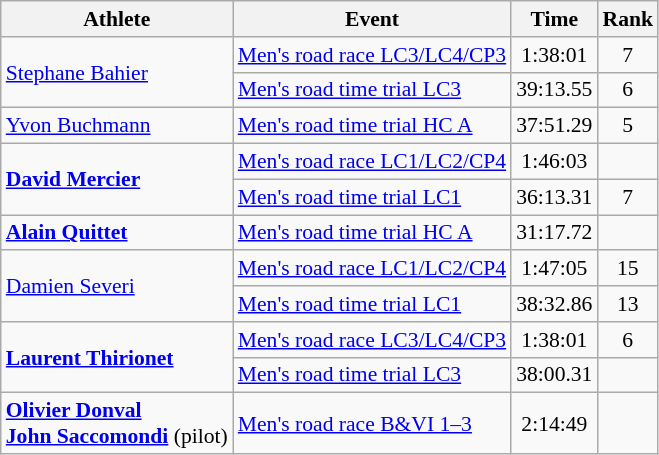<table class=wikitable style="font-size:90%">
<tr>
<th>Athlete</th>
<th>Event</th>
<th>Time</th>
<th>Rank</th>
</tr>
<tr>
<td rowspan="2"><a href='#'>Stephane Bahier</a></td>
<td><a href='#'>Men's road race LC3/LC4/CP3</a></td>
<td style="text-align:center;">1:38:01</td>
<td style="text-align:center;">7</td>
</tr>
<tr>
<td><a href='#'>Men's road time trial LC3</a></td>
<td style="text-align:center;">39:13.55</td>
<td style="text-align:center;">6</td>
</tr>
<tr>
<td><a href='#'>Yvon Buchmann</a></td>
<td><a href='#'>Men's road time trial HC A</a></td>
<td style="text-align:center;">37:51.29</td>
<td style="text-align:center;">5</td>
</tr>
<tr>
<td rowspan="2"><strong><a href='#'>David Mercier</a></strong></td>
<td><a href='#'>Men's road race LC1/LC2/CP4</a></td>
<td style="text-align:center;">1:46:03</td>
<td style="text-align:center;"></td>
</tr>
<tr>
<td><a href='#'>Men's road time trial LC1</a></td>
<td style="text-align:center;">36:13.31</td>
<td style="text-align:center;">7</td>
</tr>
<tr>
<td><strong><a href='#'>Alain Quittet</a></strong></td>
<td><a href='#'>Men's road time trial HC A</a></td>
<td style="text-align:center;">31:17.72</td>
<td style="text-align:center;"></td>
</tr>
<tr>
<td rowspan="2"><a href='#'>Damien Severi</a></td>
<td><a href='#'>Men's road race LC1/LC2/CP4</a></td>
<td style="text-align:center;">1:47:05</td>
<td style="text-align:center;">15</td>
</tr>
<tr>
<td><a href='#'>Men's road time trial LC1</a></td>
<td style="text-align:center;">38:32.86</td>
<td style="text-align:center;">13</td>
</tr>
<tr>
<td rowspan="2"><strong><a href='#'>Laurent Thirionet</a></strong></td>
<td><a href='#'>Men's road race LC3/LC4/CP3</a></td>
<td style="text-align:center;">1:38:01</td>
<td style="text-align:center;">6</td>
</tr>
<tr>
<td><a href='#'>Men's road time trial LC3</a></td>
<td style="text-align:center;">38:00.31</td>
<td style="text-align:center;"></td>
</tr>
<tr>
<td><strong><a href='#'>Olivier Donval</a></strong><br> <strong><a href='#'>John Saccomondi</a></strong> (pilot)</td>
<td><a href='#'>Men's road race B&VI 1–3</a></td>
<td style="text-align:center;">2:14:49</td>
<td style="text-align:center;"></td>
</tr>
</table>
